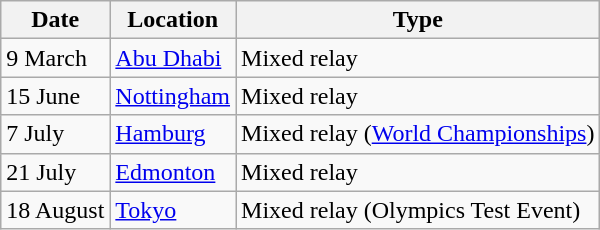<table class="wikitable" style="display:inline-table;">
<tr>
<th>Date</th>
<th>Location</th>
<th>Type</th>
</tr>
<tr>
<td>9 March</td>
<td> <a href='#'>Abu Dhabi</a></td>
<td>Mixed relay</td>
</tr>
<tr>
<td>15 June</td>
<td> <a href='#'>Nottingham</a></td>
<td>Mixed relay</td>
</tr>
<tr>
<td>7 July</td>
<td> <a href='#'>Hamburg</a></td>
<td>Mixed relay (<a href='#'>World Championships</a>)</td>
</tr>
<tr>
<td>21 July</td>
<td> <a href='#'>Edmonton</a></td>
<td>Mixed relay</td>
</tr>
<tr>
<td>18 August</td>
<td><a href='#'>Tokyo</a></td>
<td>Mixed relay (Olympics Test Event)</td>
</tr>
</table>
